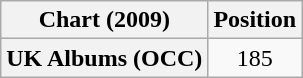<table class="wikitable sortable plainrowheaders">
<tr>
<th>Chart (2009)</th>
<th>Position</th>
</tr>
<tr>
<th scope="row">UK Albums (OCC)</th>
<td style="text-align:center;">185</td>
</tr>
</table>
